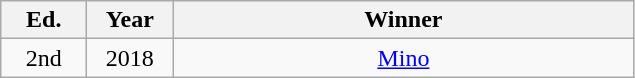<table class="wikitable" style="text-align:center">
<tr>
<th width="50">Ed.</th>
<th width="50">Year</th>
<th width="300">Winner</th>
</tr>
<tr>
<td>2nd</td>
<td>2018</td>
<td><a href='#'>Mino</a></td>
</tr>
</table>
